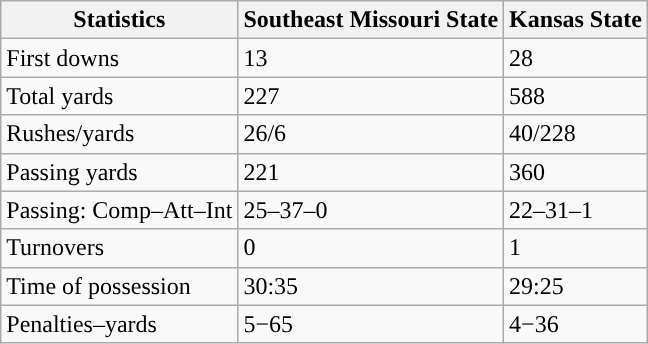<table class="wikitable" style="float: left;">
<tr>
<th>Statistics</th>
<th>Southeast Missouri State</th>
<th>Kansas State</th>
</tr>
<tr>
<td>First downs</td>
<td>13</td>
<td>28</td>
</tr>
<tr>
<td>Total yards</td>
<td>227</td>
<td>588</td>
</tr>
<tr>
<td>Rushes/yards</td>
<td>26/6</td>
<td>40/228</td>
</tr>
<tr>
<td>Passing yards</td>
<td>221</td>
<td>360</td>
</tr>
<tr>
<td>Passing: Comp–Att–Int</td>
<td>25–37–0</td>
<td>22–31–1</td>
</tr>
<tr>
<td>Turnovers</td>
<td>0</td>
<td>1</td>
</tr>
<tr>
<td>Time of possession</td>
<td>30:35</td>
<td>29:25</td>
</tr>
<tr>
<td>Penalties–yards</td>
<td>5−65</td>
<td>4−36</td>
</tr>
</table>
